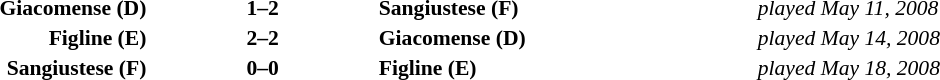<table style="width:100%;" cellspacing="1">
<tr>
<th style="width:20%;"></th>
<th style="width:12%;"></th>
<th style="width:20%;"></th>
<th style="width:20%;"></th>
<th></th>
</tr>
<tr style="font-size:90%;">
<td align="right"><strong>Giacomense (D)</strong></td>
<td style="text-align:center;"><strong>1–2</strong></td>
<td align="left"><strong>Sangiustese (F)</strong></td>
<td align="left"><em>played May 11, 2008</em></td>
</tr>
<tr style="font-size:90%;">
<td align="right"><strong>Figline (E)</strong></td>
<td style="text-align:center;"><strong>2–2</strong></td>
<td align="left"><strong>Giacomense (D)</strong></td>
<td align="left"><em>played May 14, 2008</em></td>
</tr>
<tr style="font-size:90%;">
<td align="right"><strong>Sangiustese (F)</strong></td>
<td style="text-align:center;"><strong>0–0</strong></td>
<td align="left"><strong>Figline (E)</strong></td>
<td align="left"><em>played May 18, 2008</em></td>
</tr>
</table>
